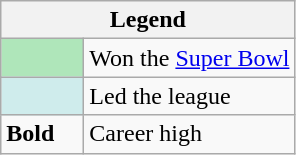<table class="wikitable mw-collapsible mw-collapsed">
<tr>
<th colspan="2">Legend</th>
</tr>
<tr>
<td style="background:#afe6ba; width:3em;"></td>
<td>Won the <a href='#'>Super Bowl</a></td>
</tr>
<tr>
<td style="background:#cfecec; width:3em;"></td>
<td>Led the league</td>
</tr>
<tr>
<td><strong>Bold</strong></td>
<td>Career high</td>
</tr>
</table>
